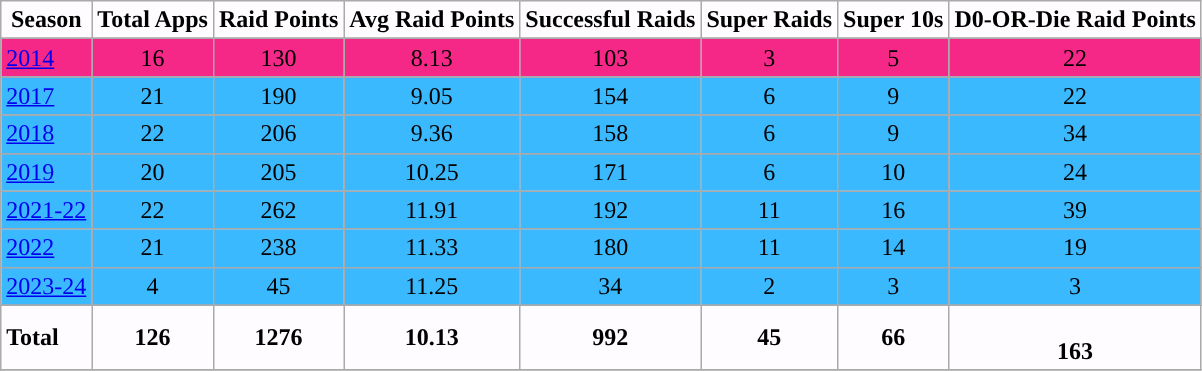<table class="wikitable" style="text-align: center;">
<tr>
<th style="background:#FEFCFF; color:Black text-align:center;"><strong>Season</strong></th>
<th style="background:#FEFCFF; color:black; text-align:center;"><strong>Total  Apps</strong></th>
<th style="background:#FEFCFF; color:Black; text-align:center;"><strong>Raid Points</strong></th>
<th style="background:#FEFCFF; color:Black; text-align:center;"><strong>Avg Raid Points</strong></th>
<th style="background:#FEFCFF; color:Black; text-align:center;"><strong>Successful Raids</strong></th>
<th style="background:#FEFCFF; color:Black; text-align:center;"><strong>Super Raids</strong></th>
<th style="background:#FEFCFF; color:Black; text-align:center;"><strong>Super  10s</strong></th>
<th style="background:#FEFCFF; color:Black; text-align:center;"><strong>D0-OR-Die Raid Points</strong></th>
</tr>
<tr>
</tr>
<tr style="background:#F52887">
<td style="text-align:left"><a href='#'>2014</a></td>
<td>16</td>
<td>130</td>
<td>8.13</td>
<td>103</td>
<td>3</td>
<td>5</td>
<td>22</td>
</tr>
<tr>
</tr>
<tr style="background:#3BB9FF">
<td style="text-align:left"><a href='#'>2017</a></td>
<td>21</td>
<td>190</td>
<td>9.05</td>
<td>154</td>
<td>6</td>
<td>9</td>
<td>22</td>
</tr>
<tr>
</tr>
<tr style="background:#3BB9FF">
<td style="text-align:left"><a href='#'>2018</a></td>
<td>22</td>
<td>206</td>
<td>9.36</td>
<td>158</td>
<td>6</td>
<td>9</td>
<td>34</td>
</tr>
<tr>
</tr>
<tr style="background:#3BB9FF">
<td style="text-align:left"><a href='#'>2019</a></td>
<td>20</td>
<td>205</td>
<td>10.25</td>
<td>171</td>
<td>6</td>
<td>10</td>
<td>24</td>
</tr>
<tr style="background:#3BB9FF">
<td style="text-align:left"><a href='#'>2021-22</a></td>
<td>22</td>
<td>262</td>
<td>11.91</td>
<td>192</td>
<td>11</td>
<td>16</td>
<td>39</td>
</tr>
<tr style="background:#3BB9FF">
<td style="text-align:left"><a href='#'>2022</a></td>
<td>21</td>
<td>238</td>
<td>11.33</td>
<td>180</td>
<td>11</td>
<td>14</td>
<td>19</td>
</tr>
<tr style="background:#3BB9FF">
<td style="text-align:left"><a href='#'>2023-24</a></td>
<td>4</td>
<td>45</td>
<td>11.25</td>
<td>34</td>
<td>2</td>
<td>3</td>
<td>3</td>
</tr>
<tr |->
</tr>
<tr style="background:#FEFCFF">
<td style="text-align:left"><strong>Total</strong></td>
<td><strong>126</strong></td>
<td><strong>1276</strong></td>
<td><strong>10.13</strong></td>
<td><strong>992</strong></td>
<td><strong>45</strong></td>
<td><strong>66</strong></td>
<td><br><strong>163</strong></td>
</tr>
<tr>
</tr>
</table>
